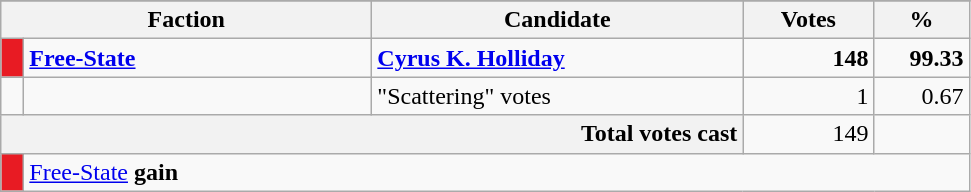<table class="wikitable plainrowheaders" style="text-align:center;">
<tr>
</tr>
<tr>
<th scope="col" colspan="2" style="width: 15em">Faction</th>
<th scope="col" style="width: 15em">Candidate</th>
<th scope="col" style="width: 5em">Votes</th>
<th scope="col" style="width: 3.5em">%</th>
</tr>
<tr>
<td style="width: 0.5em; background-color:#E81B23"></td>
<td style="text-align: left"><strong><a href='#'>Free-State</a></strong></td>
<td style="text-align: left"><strong><a href='#'>Cyrus K. Holliday</a></strong></td>
<td style="text-align: right; margin-right: 0.5em"><strong>148</strong></td>
<td style="text-align: right; margin-right: 0.5em"><strong>99.33</strong></td>
</tr>
<tr>
<td style="width: 0.5em"></td>
<td style="text-align: left"></td>
<td style="text-align: left">"Scattering" votes</td>
<td style="text-align: right; margin-right: 0.5em">1</td>
<td style="text-align: right; margin-right: 0.5em">0.67</td>
</tr>
<tr>
<th colspan="3" style="text-align:right;">Total votes cast</th>
<td style="text-align:right;">149</td>
<td style="text-align:right;"></td>
</tr>
<tr>
<td style="width: 0.5em; background-color:#E81B23"></td>
<td colspan="4" style="text-align:left;"><a href='#'>Free-State</a> <strong>gain</strong></td>
</tr>
</table>
